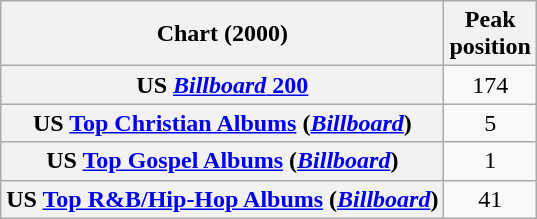<table class="wikitable sortable plainrowheaders">
<tr>
<th scope="col">Chart (2000)</th>
<th scope="col">Peak<br>position</th>
</tr>
<tr>
<th scope="row">US <a href='#'><em>Billboard</em> 200</a></th>
<td align="center">174</td>
</tr>
<tr>
<th scope="row">US <a href='#'>Top Christian Albums</a> (<em><a href='#'>Billboard</a></em>)</th>
<td align="center">5</td>
</tr>
<tr>
<th scope="row">US <a href='#'>Top Gospel Albums</a> (<em><a href='#'>Billboard</a></em>)</th>
<td align="center">1</td>
</tr>
<tr>
<th scope="row">US <a href='#'>Top R&B/Hip-Hop Albums</a> (<em><a href='#'>Billboard</a></em>)</th>
<td align="center">41</td>
</tr>
</table>
